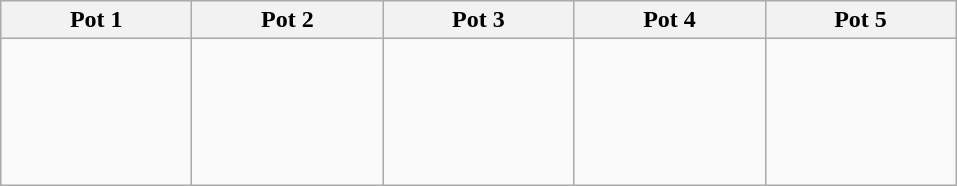<table class=wikitable>
<tr>
<th width=120>Pot 1</th>
<th width=120>Pot 2</th>
<th width=120>Pot 3</th>
<th width=120>Pot 4</th>
<th width=120>Pot 5</th>
</tr>
<tr>
<td><br></td>
<td><br><br></td>
<td><br></td>
<td><br><br><br><br><br></td>
<td><br><br><br></td>
</tr>
</table>
